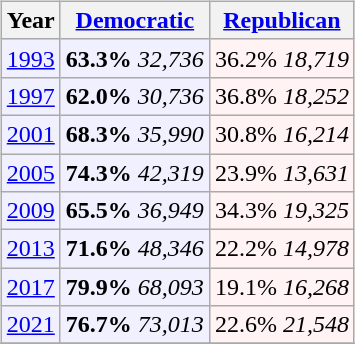<table class="wikitable" style="float:left; margin:9px">
<tr style="background:lightgrey;">
<th>Year</th>
<th><a href='#'>Democratic</a></th>
<th><a href='#'>Republican</a></th>
</tr>
<tr>
<td style="text-align:center; background:#f0f0ff;"><a href='#'>1993</a></td>
<td style="text-align:center; background:#f0f0ff;"><strong>63.3%</strong> <em>32,736</em></td>
<td style="text-align:center; background:#fff3f3;">36.2%   <em>18,719</em></td>
</tr>
<tr>
<td style="text-align:center; background:#f0f0ff;"><a href='#'>1997</a></td>
<td style="text-align:center; background:#f0f0ff;"><strong>62.0%</strong> <em>30,736</em></td>
<td style="text-align:center; background:#fff3f3;">36.8% <em>18,252</em></td>
</tr>
<tr>
<td style="text-align:center; background:#f0f0ff;"><a href='#'>2001</a></td>
<td style="text-align:center; background:#f0f0ff;"><strong>68.3%</strong> <em>35,990</em></td>
<td style="text-align:center; background:#fff3f3;">30.8% <em>16,214</em></td>
</tr>
<tr>
<td style="text-align:center; background:#f0f0ff;"><a href='#'>2005</a></td>
<td style="text-align:center; background:#f0f0ff;"><strong>74.3%</strong> <em>42,319</em></td>
<td style="text-align:center; background:#fff3f3;">23.9% <em>13,631</em></td>
</tr>
<tr>
<td style="text-align:center; background:#f0f0ff;"><a href='#'>2009</a></td>
<td style="text-align:center; background:#f0f0ff;"><strong>65.5%</strong> <em>36,949</em></td>
<td style="text-align:center; background:#fff3f3;">34.3% <em>19,325</em></td>
</tr>
<tr>
<td style="text-align:center; background:#f0f0ff;"><a href='#'>2013</a></td>
<td style="text-align:center; background:#f0f0ff;"><strong>71.6%</strong> <em>48,346</em></td>
<td style="text-align:center; background:#fff3f3;">22.2% <em>14,978</em></td>
</tr>
<tr>
<td style="text-align:center; background:#f0f0ff;"><a href='#'>2017</a></td>
<td style="text-align:center; background:#f0f0ff;"><strong>79.9%</strong> <em>68,093</em></td>
<td style="text-align:center; background:#fff3f3;">19.1% <em>16,268</em></td>
</tr>
<tr>
<td style="text-align:center; background:#f0f0ff;"><a href='#'>2021</a></td>
<td style="text-align:center; background:#f0f0ff;"><strong>76.7%</strong> <em>73,013</em></td>
<td style="text-align:center; background:#fff3f3;">22.6% <em>21,548</em></td>
</tr>
<tr>
</tr>
</table>
